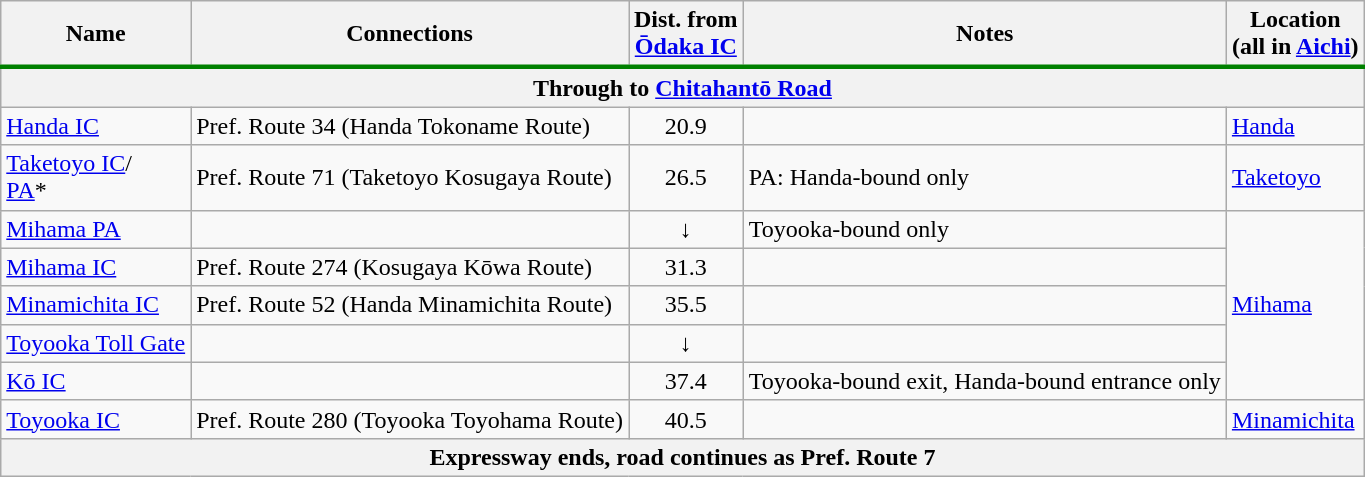<table table class="wikitable">
<tr>
<th style="border-bottom: 3px solid green;">Name</th>
<th style="border-bottom: 3px solid green;">Connections</th>
<th style="border-bottom: 3px solid green;">Dist. from<br><a href='#'>Ōdaka IC</a></th>
<th style="border-bottom: 3px solid green;">Notes</th>
<th style="border-bottom: 3px solid green;">Location<br>(all in <a href='#'>Aichi</a>)</th>
</tr>
<tr>
<th colspan="5" style="text-align: center;"><strong>Through to  <a href='#'>Chitahantō Road</a></strong></th>
</tr>
<tr>
<td><a href='#'>Handa IC</a></td>
<td>Pref. Route 34 (Handa Tokoname Route)</td>
<td style="text-align: center;">20.9</td>
<td></td>
<td><a href='#'>Handa</a></td>
</tr>
<tr>
<td><a href='#'>Taketoyo IC</a>/<br><a href='#'>PA</a>*</td>
<td>Pref. Route 71 (Taketoyo Kosugaya Route)</td>
<td style="text-align: center;">26.5</td>
<td>PA: Handa-bound only</td>
<td><a href='#'>Taketoyo</a></td>
</tr>
<tr>
<td><a href='#'>Mihama PA</a></td>
<td></td>
<td style="text-align: center;">↓</td>
<td>Toyooka-bound only</td>
<td rowspan="5"><a href='#'>Mihama</a></td>
</tr>
<tr>
<td><a href='#'>Mihama IC</a></td>
<td>Pref. Route 274 (Kosugaya Kōwa Route)</td>
<td style="text-align: center;">31.3</td>
<td></td>
</tr>
<tr>
<td><a href='#'>Minamichita IC</a></td>
<td>Pref. Route 52 (Handa Minamichita Route)</td>
<td style="text-align: center;">35.5</td>
<td></td>
</tr>
<tr>
<td><a href='#'>Toyooka Toll Gate</a></td>
<td></td>
<td style="text-align: center;">↓</td>
<td></td>
</tr>
<tr>
<td><a href='#'>Kō IC</a></td>
<td></td>
<td style="text-align: center;">37.4</td>
<td>Toyooka-bound exit, Handa-bound entrance only</td>
</tr>
<tr>
<td><a href='#'>Toyooka IC</a></td>
<td>Pref. Route 280 (Toyooka Toyohama Route)</td>
<td style="text-align: center;">40.5</td>
<td></td>
<td><a href='#'>Minamichita</a></td>
</tr>
<tr>
<th colspan="5" style="text-align: center;"><strong>Expressway ends, road continues as Pref. Route 7</strong></th>
</tr>
</table>
